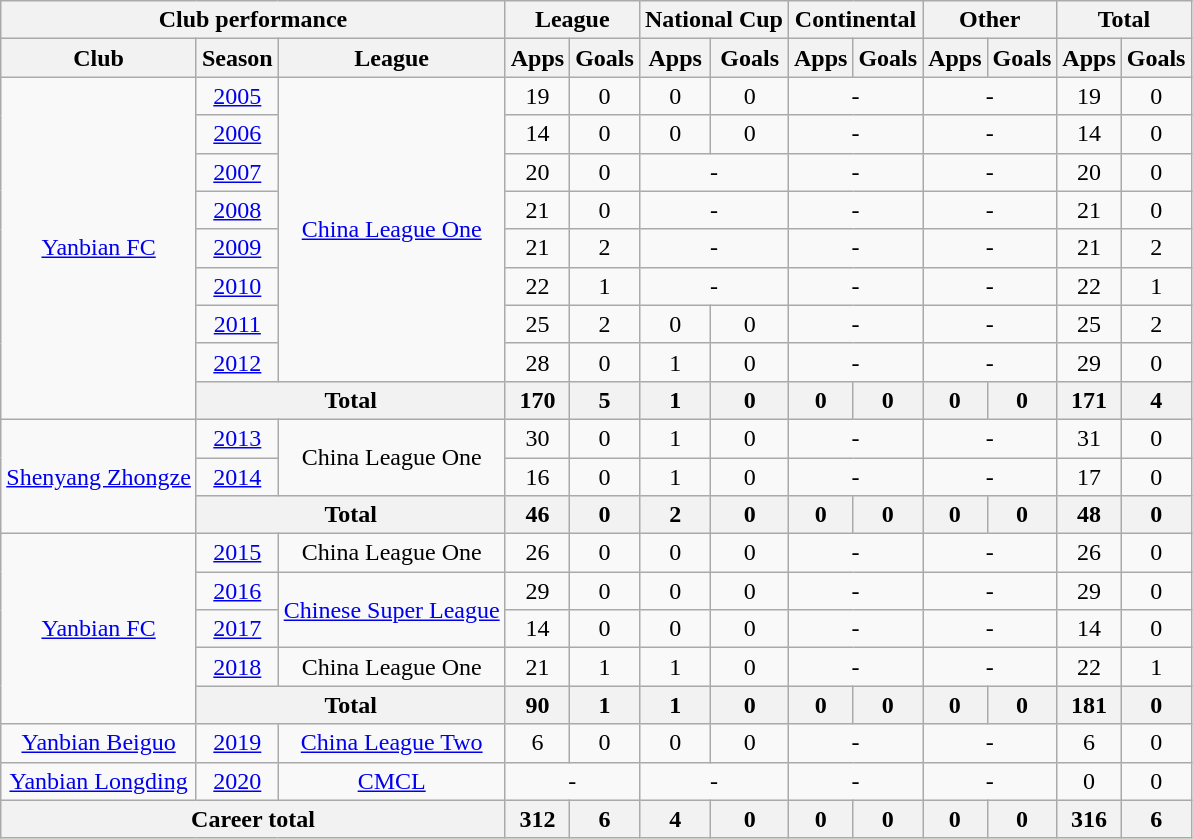<table class="wikitable" style="text-align:center">
<tr>
<th colspan=3>Club performance</th>
<th colspan=2>League</th>
<th colspan=2>National Cup</th>
<th colspan=2>Continental</th>
<th colspan=2>Other</th>
<th colspan=2>Total</th>
</tr>
<tr>
<th>Club</th>
<th>Season</th>
<th>League</th>
<th>Apps</th>
<th>Goals</th>
<th>Apps</th>
<th>Goals</th>
<th>Apps</th>
<th>Goals</th>
<th>Apps</th>
<th>Goals</th>
<th>Apps</th>
<th>Goals</th>
</tr>
<tr>
<td rowspan=9><a href='#'>Yanbian FC</a></td>
<td><a href='#'>2005</a></td>
<td rowspan=8><a href='#'>China League One</a></td>
<td>19</td>
<td>0</td>
<td>0</td>
<td>0</td>
<td colspan="2">-</td>
<td colspan="2">-</td>
<td>19</td>
<td>0</td>
</tr>
<tr>
<td><a href='#'>2006</a></td>
<td>14</td>
<td>0</td>
<td>0</td>
<td>0</td>
<td colspan="2">-</td>
<td colspan="2">-</td>
<td>14</td>
<td>0</td>
</tr>
<tr>
<td><a href='#'>2007</a></td>
<td>20</td>
<td>0</td>
<td colspan="2">-</td>
<td colspan="2">-</td>
<td colspan="2">-</td>
<td>20</td>
<td>0</td>
</tr>
<tr>
<td><a href='#'>2008</a></td>
<td>21</td>
<td>0</td>
<td colspan="2">-</td>
<td colspan="2">-</td>
<td colspan="2">-</td>
<td>21</td>
<td>0</td>
</tr>
<tr>
<td><a href='#'>2009</a></td>
<td>21</td>
<td>2</td>
<td colspan="2">-</td>
<td colspan="2">-</td>
<td colspan="2">-</td>
<td>21</td>
<td>2</td>
</tr>
<tr>
<td><a href='#'>2010</a></td>
<td>22</td>
<td>1</td>
<td colspan="2">-</td>
<td colspan="2">-</td>
<td colspan="2">-</td>
<td>22</td>
<td>1</td>
</tr>
<tr>
<td><a href='#'>2011</a></td>
<td>25</td>
<td>2</td>
<td>0</td>
<td>0</td>
<td colspan="2">-</td>
<td colspan="2">-</td>
<td>25</td>
<td>2</td>
</tr>
<tr>
<td><a href='#'>2012</a></td>
<td>28</td>
<td>0</td>
<td>1</td>
<td>0</td>
<td colspan="2">-</td>
<td colspan="2">-</td>
<td>29</td>
<td>0</td>
</tr>
<tr>
<th colspan=2>Total</th>
<th>170</th>
<th>5</th>
<th>1</th>
<th>0</th>
<th>0</th>
<th>0</th>
<th>0</th>
<th>0</th>
<th>171</th>
<th>4</th>
</tr>
<tr>
<td rowspan=3><a href='#'>Shenyang Zhongze</a></td>
<td><a href='#'>2013</a></td>
<td rowspan=2>China League One</td>
<td>30</td>
<td>0</td>
<td>1</td>
<td>0</td>
<td colspan="2">-</td>
<td colspan="2">-</td>
<td>31</td>
<td>0</td>
</tr>
<tr>
<td><a href='#'>2014</a></td>
<td>16</td>
<td>0</td>
<td>1</td>
<td>0</td>
<td colspan="2">-</td>
<td colspan="2">-</td>
<td>17</td>
<td>0</td>
</tr>
<tr>
<th colspan=2>Total</th>
<th>46</th>
<th>0</th>
<th>2</th>
<th>0</th>
<th>0</th>
<th>0</th>
<th>0</th>
<th>0</th>
<th>48</th>
<th>0</th>
</tr>
<tr>
<td rowspan=5><a href='#'>Yanbian FC</a></td>
<td><a href='#'>2015</a></td>
<td>China League One</td>
<td>26</td>
<td>0</td>
<td>0</td>
<td>0</td>
<td colspan="2">-</td>
<td colspan="2">-</td>
<td>26</td>
<td>0</td>
</tr>
<tr>
<td><a href='#'>2016</a></td>
<td rowspan="2"><a href='#'>Chinese Super League</a></td>
<td>29</td>
<td>0</td>
<td>0</td>
<td>0</td>
<td colspan="2">-</td>
<td colspan="2">-</td>
<td>29</td>
<td>0</td>
</tr>
<tr>
<td><a href='#'>2017</a></td>
<td>14</td>
<td>0</td>
<td>0</td>
<td>0</td>
<td colspan="2">-</td>
<td colspan="2">-</td>
<td>14</td>
<td>0</td>
</tr>
<tr>
<td><a href='#'>2018</a></td>
<td>China League One</td>
<td>21</td>
<td>1</td>
<td>1</td>
<td>0</td>
<td colspan="2">-</td>
<td colspan="2">-</td>
<td>22</td>
<td>1</td>
</tr>
<tr>
<th colspan=2>Total</th>
<th>90</th>
<th>1</th>
<th>1</th>
<th>0</th>
<th>0</th>
<th>0</th>
<th>0</th>
<th>0</th>
<th>181</th>
<th>0</th>
</tr>
<tr>
<td><a href='#'>Yanbian Beiguo</a></td>
<td><a href='#'>2019</a></td>
<td><a href='#'>China League Two</a></td>
<td>6</td>
<td>0</td>
<td>0</td>
<td>0</td>
<td colspan="2">-</td>
<td colspan="2">-</td>
<td>6</td>
<td>0</td>
</tr>
<tr>
<td><a href='#'>Yanbian Longding</a></td>
<td><a href='#'>2020</a></td>
<td><a href='#'>CMCL</a></td>
<td colspan="2">-</td>
<td colspan="2">-</td>
<td colspan="2">-</td>
<td colspan="2">-</td>
<td>0</td>
<td>0</td>
</tr>
<tr>
<th colspan=3>Career total</th>
<th>312</th>
<th>6</th>
<th>4</th>
<th>0</th>
<th>0</th>
<th>0</th>
<th>0</th>
<th>0</th>
<th>316</th>
<th>6</th>
</tr>
</table>
